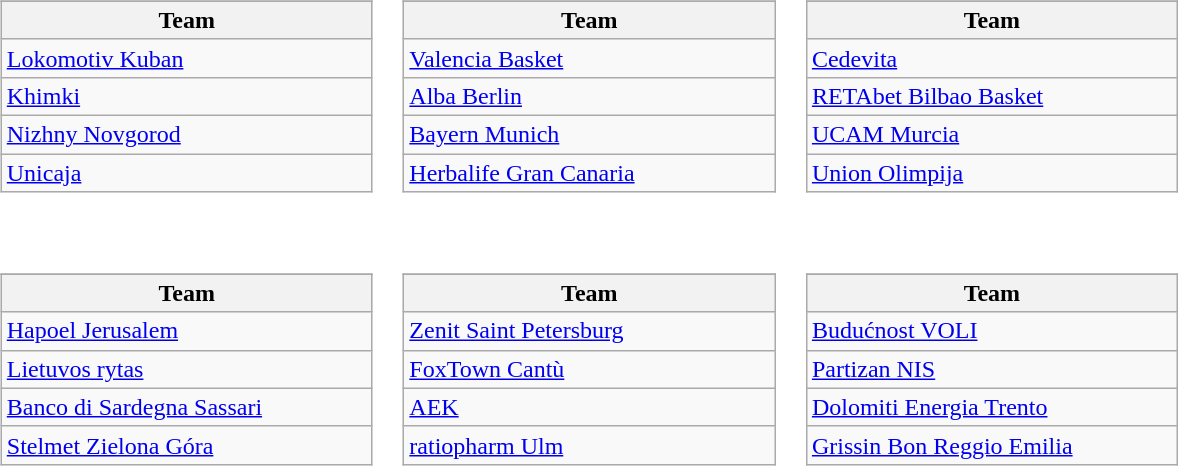<table>
<tr valign=top>
<td><br><table class="wikitable">
<tr>
</tr>
<tr>
<th width=240>Team</th>
</tr>
<tr>
<td> <a href='#'>Lokomotiv Kuban</a></td>
</tr>
<tr>
<td> <a href='#'>Khimki</a></td>
</tr>
<tr>
<td> <a href='#'>Nizhny Novgorod</a></td>
</tr>
<tr>
<td> <a href='#'>Unicaja</a></td>
</tr>
</table>
</td>
<td><br><table class="wikitable">
<tr>
</tr>
<tr>
<th width=240>Team</th>
</tr>
<tr>
<td> <a href='#'>Valencia Basket</a></td>
</tr>
<tr>
<td> <a href='#'>Alba Berlin</a></td>
</tr>
<tr>
<td> <a href='#'>Bayern Munich</a></td>
</tr>
<tr>
<td> <a href='#'>Herbalife Gran Canaria</a></td>
</tr>
</table>
</td>
<td><br><table class="wikitable">
<tr>
</tr>
<tr>
<th width=240>Team</th>
</tr>
<tr>
<td> <a href='#'>Cedevita</a></td>
</tr>
<tr>
<td> <a href='#'>RETAbet Bilbao Basket</a></td>
</tr>
<tr>
<td> <a href='#'>UCAM Murcia</a></td>
</tr>
<tr>
<td> <a href='#'>Union Olimpija</a></td>
</tr>
</table>
</td>
</tr>
<tr>
<td><br><table class="wikitable">
<tr>
</tr>
<tr>
<th width=240>Team</th>
</tr>
<tr>
<td> <a href='#'>Hapoel Jerusalem</a></td>
</tr>
<tr>
<td> <a href='#'>Lietuvos rytas</a></td>
</tr>
<tr>
<td> <a href='#'>Banco di Sardegna Sassari</a></td>
</tr>
<tr>
<td> <a href='#'>Stelmet Zielona Góra</a></td>
</tr>
</table>
</td>
<td><br><table class="wikitable">
<tr>
</tr>
<tr>
<th width=240>Team</th>
</tr>
<tr>
<td> <a href='#'>Zenit Saint Petersburg</a></td>
</tr>
<tr>
<td> <a href='#'>FoxTown Cantù</a></td>
</tr>
<tr>
<td> <a href='#'>AEK</a></td>
</tr>
<tr>
<td> <a href='#'>ratiopharm Ulm</a></td>
</tr>
</table>
</td>
<td><br><table class="wikitable">
<tr>
</tr>
<tr>
<th width=240>Team</th>
</tr>
<tr>
<td> <a href='#'>Budućnost VOLI</a></td>
</tr>
<tr>
<td> <a href='#'>Partizan NIS</a></td>
</tr>
<tr>
<td> <a href='#'>Dolomiti Energia Trento</a></td>
</tr>
<tr>
<td> <a href='#'>Grissin Bon Reggio Emilia</a></td>
</tr>
</table>
</td>
</tr>
</table>
